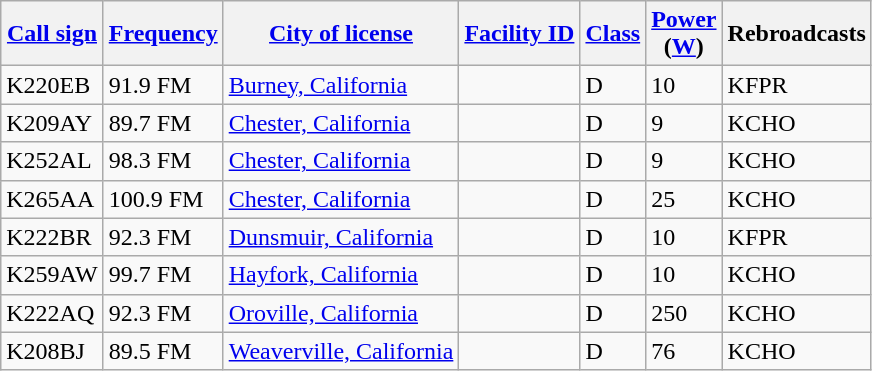<table class="wikitable sortable">
<tr>
<th><a href='#'>Call sign</a></th>
<th data-sort-type="number"><a href='#'>Frequency</a></th>
<th><a href='#'>City of license</a></th>
<th data-sort-type="number"><a href='#'>Facility ID</a></th>
<th><a href='#'>Class</a></th>
<th data-sort-type="number"><a href='#'>Power</a><br>(<a href='#'>W</a>)</th>
<th>Rebroadcasts</th>
</tr>
<tr>
<td>K220EB</td>
<td>91.9 FM</td>
<td><a href='#'>Burney, California</a></td>
<td></td>
<td>D</td>
<td>10</td>
<td>KFPR</td>
</tr>
<tr>
<td>K209AY</td>
<td>89.7 FM</td>
<td><a href='#'>Chester, California</a></td>
<td></td>
<td>D</td>
<td>9</td>
<td>KCHO</td>
</tr>
<tr>
<td>K252AL</td>
<td>98.3 FM</td>
<td><a href='#'>Chester, California</a></td>
<td></td>
<td>D</td>
<td>9</td>
<td>KCHO</td>
</tr>
<tr>
<td>K265AA</td>
<td>100.9 FM</td>
<td><a href='#'>Chester, California</a></td>
<td></td>
<td>D</td>
<td>25</td>
<td>KCHO</td>
</tr>
<tr>
<td>K222BR</td>
<td>92.3 FM</td>
<td><a href='#'>Dunsmuir, California</a></td>
<td></td>
<td>D</td>
<td>10</td>
<td>KFPR</td>
</tr>
<tr>
<td>K259AW</td>
<td>99.7 FM</td>
<td><a href='#'>Hayfork, California</a></td>
<td></td>
<td>D</td>
<td>10</td>
<td>KCHO</td>
</tr>
<tr>
<td>K222AQ</td>
<td>92.3 FM</td>
<td><a href='#'>Oroville, California</a></td>
<td></td>
<td>D</td>
<td>250</td>
<td>KCHO</td>
</tr>
<tr>
<td>K208BJ</td>
<td>89.5 FM</td>
<td><a href='#'>Weaverville, California</a></td>
<td></td>
<td>D</td>
<td>76</td>
<td>KCHO</td>
</tr>
</table>
